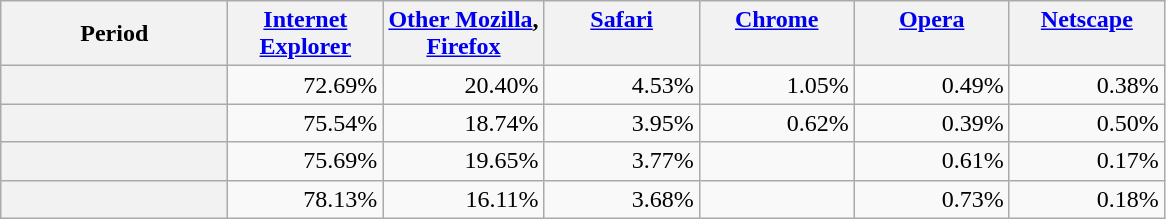<table class="wikitable plainrowheaders sortable" style="text-align:right;white-space:nowrap">
<tr>
<th scope="col" style="width:9em">Period<br></th>
<th scope="col" style="width:6em"><a href='#'>Internet<br>Explorer</a><br></th>
<th scope="col" style="width:6em"><a href='#'>Other Mozilla</a>, <br><a href='#'>Firefox</a><br></th>
<th scope="col" style="width:6em"><a href='#'>Safari</a><br><br></th>
<th scope="col" style="width:6em"><a href='#'>Chrome</a><br><br></th>
<th scope="col" style="width:6em"><a href='#'>Opera</a><br><br></th>
<th scope="col" style="width:6em"><a href='#'>Netscape</a><br><br></th>
</tr>
<tr>
<th scope="row" style="text-align:right;"> </th>
<td>72.69%</td>
<td>20.40%</td>
<td>4.53%</td>
<td>1.05%</td>
<td>0.49%</td>
<td>0.38%</td>
</tr>
<tr>
<th scope="row" style="text-align:right;"> </th>
<td>75.54%</td>
<td>18.74%</td>
<td>3.95%</td>
<td>0.62%</td>
<td>0.39%</td>
<td>0.50%</td>
</tr>
<tr>
<th scope="row" style="text-align:right;"> </th>
<td>75.69%</td>
<td>19.65%</td>
<td>3.77%</td>
<td></td>
<td>0.61%</td>
<td>0.17%</td>
</tr>
<tr>
<th scope="row" style="text-align:right;"> </th>
<td>78.13%</td>
<td>16.11%</td>
<td>3.68%</td>
<td></td>
<td>0.73%</td>
<td>0.18%</td>
</tr>
</table>
